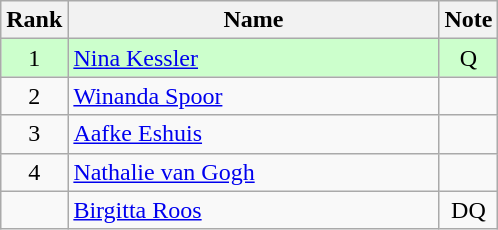<table class="wikitable" style="text-align:center;">
<tr>
<th>Rank</th>
<th style="width:15em">Name</th>
<th>Note</th>
</tr>
<tr bgcolor=ccffcc>
<td>1</td>
<td align=left><a href='#'>Nina Kessler</a></td>
<td>Q</td>
</tr>
<tr>
<td>2</td>
<td align=left><a href='#'>Winanda Spoor</a></td>
<td></td>
</tr>
<tr>
<td>3</td>
<td align=left><a href='#'>Aafke Eshuis</a></td>
<td></td>
</tr>
<tr>
<td>4</td>
<td align=left><a href='#'>Nathalie van Gogh</a></td>
<td></td>
</tr>
<tr>
<td></td>
<td align=left><a href='#'>Birgitta Roos</a></td>
<td>DQ</td>
</tr>
</table>
